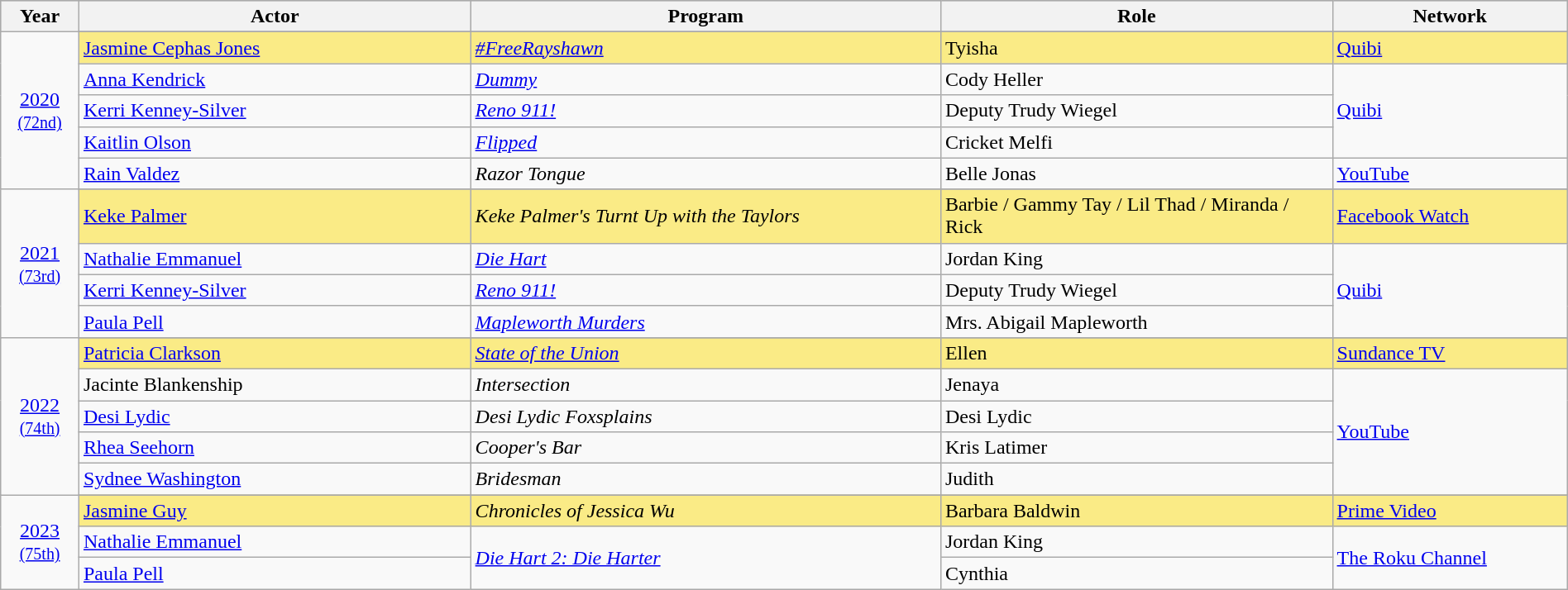<table class="wikitable" style="width:100%">
<tr bgcolor="#bebebe">
<th width="5%">Year</th>
<th width="25%">Actor</th>
<th width="30%">Program</th>
<th width="25%">Role</th>
<th width="15%">Network</th>
</tr>
<tr>
<td rowspan=6 style="text-align:center"><a href='#'>2020</a><br><small><a href='#'>(72nd)</a></small><br></td>
</tr>
<tr style="background:#FAEB86">
<td><a href='#'>Jasmine Cephas Jones</a></td>
<td><em><a href='#'>#FreeRayshawn</a></em></td>
<td>Tyisha</td>
<td><a href='#'>Quibi</a></td>
</tr>
<tr>
<td><a href='#'>Anna Kendrick</a></td>
<td><em><a href='#'>Dummy</a></em></td>
<td>Cody Heller</td>
<td rowspan=3><a href='#'>Quibi</a></td>
</tr>
<tr>
<td><a href='#'>Kerri Kenney-Silver</a></td>
<td><em><a href='#'>Reno 911!</a></em></td>
<td>Deputy Trudy Wiegel</td>
</tr>
<tr>
<td><a href='#'>Kaitlin Olson</a></td>
<td><em><a href='#'>Flipped</a></em></td>
<td>Cricket Melfi</td>
</tr>
<tr>
<td><a href='#'>Rain Valdez</a></td>
<td><em>Razor Tongue</em></td>
<td>Belle Jonas</td>
<td><a href='#'>YouTube</a></td>
</tr>
<tr>
<td rowspan=5 style="text-align:center"><a href='#'>2021</a><br><small><a href='#'>(73rd)</a></small><br></td>
</tr>
<tr style="background:#FAEB86">
<td><a href='#'>Keke Palmer</a></td>
<td><em>Keke Palmer's Turnt Up with the Taylors</em></td>
<td>Barbie / Gammy Tay / Lil Thad / Miranda / Rick</td>
<td><a href='#'>Facebook Watch</a></td>
</tr>
<tr>
<td><a href='#'>Nathalie Emmanuel</a></td>
<td><em><a href='#'>Die Hart</a></em></td>
<td>Jordan King</td>
<td rowspan=3><a href='#'>Quibi</a></td>
</tr>
<tr>
<td><a href='#'>Kerri Kenney-Silver</a></td>
<td><em><a href='#'>Reno 911!</a></em></td>
<td>Deputy Trudy Wiegel</td>
</tr>
<tr>
<td><a href='#'>Paula Pell</a></td>
<td><em><a href='#'>Mapleworth Murders</a></em></td>
<td>Mrs. Abigail Mapleworth</td>
</tr>
<tr>
<td rowspan=6 style="text-align:center"><a href='#'>2022</a><br><small><a href='#'>(74th)</a></small></td>
</tr>
<tr style="background:#FAEB86">
<td><a href='#'>Patricia Clarkson</a></td>
<td><em><a href='#'>State of the Union</a></em></td>
<td>Ellen</td>
<td><a href='#'>Sundance TV</a></td>
</tr>
<tr>
<td>Jacinte Blankenship</td>
<td><em>Intersection</em></td>
<td>Jenaya</td>
<td rowspan="4"><a href='#'>YouTube</a></td>
</tr>
<tr>
<td><a href='#'>Desi Lydic</a></td>
<td><em>Desi Lydic Foxsplains</em></td>
<td>Desi Lydic</td>
</tr>
<tr>
<td><a href='#'>Rhea Seehorn</a></td>
<td><em>Cooper's Bar</em></td>
<td>Kris Latimer</td>
</tr>
<tr>
<td><a href='#'>Sydnee Washington</a></td>
<td><em>Bridesman</em></td>
<td>Judith</td>
</tr>
<tr>
<td rowspan=4 style="text-align:center"><a href='#'>2023</a><br><small><a href='#'>(75th)</a></small><br></td>
</tr>
<tr style="background:#FAEB86">
<td><a href='#'>Jasmine Guy</a></td>
<td><em>Chronicles of Jessica Wu</em></td>
<td>Barbara Baldwin</td>
<td><a href='#'>Prime Video</a></td>
</tr>
<tr>
<td><a href='#'>Nathalie Emmanuel</a></td>
<td rowspan="2"><em><a href='#'>Die Hart 2: Die Harter</a></em></td>
<td>Jordan King</td>
<td rowspan="2"><a href='#'>The Roku Channel</a></td>
</tr>
<tr>
<td><a href='#'>Paula Pell</a></td>
<td>Cynthia</td>
</tr>
</table>
